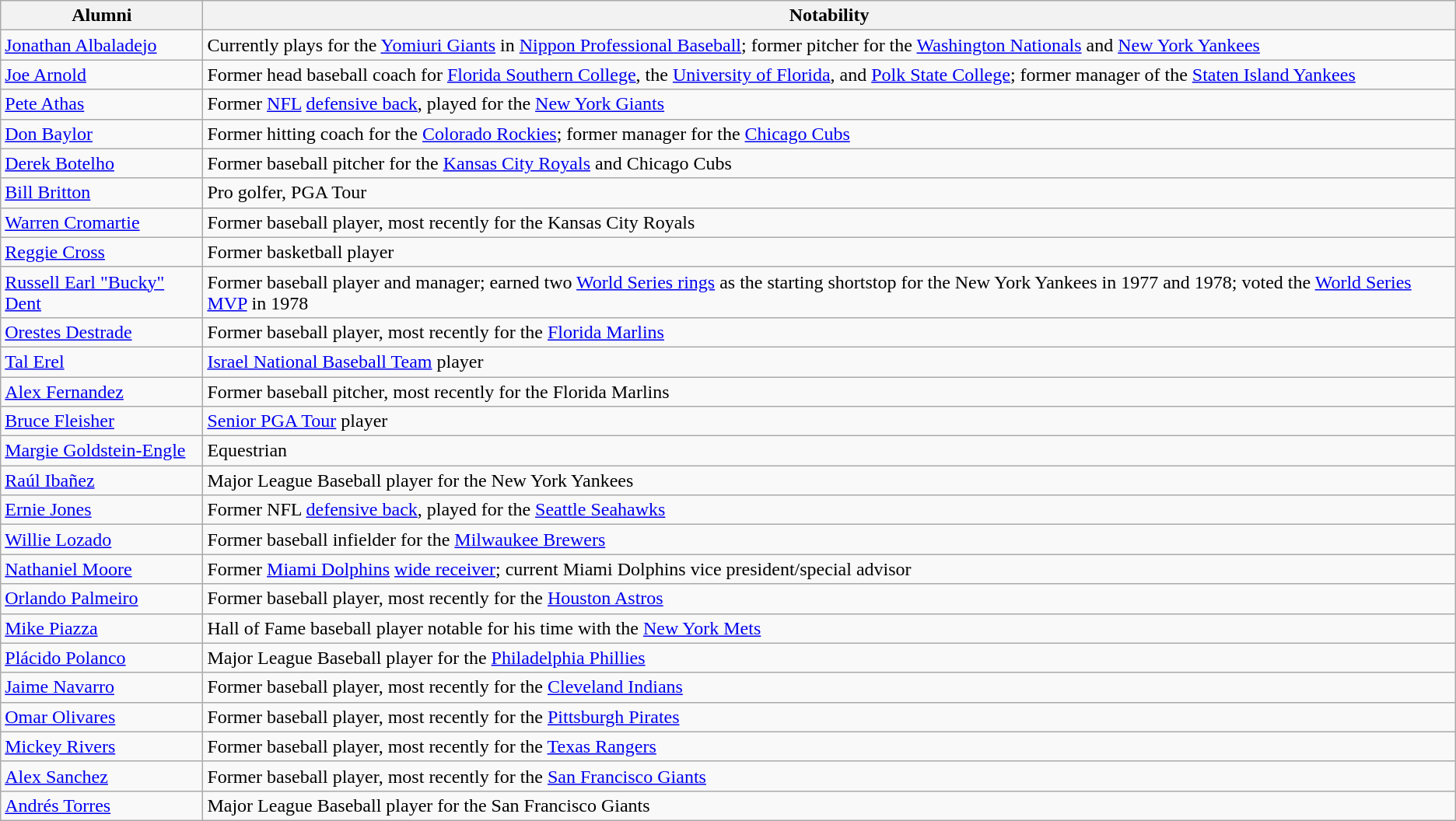<table Class="wikitable">
<tr>
<th>Alumni</th>
<th>Notability</th>
</tr>
<tr>
<td><a href='#'>Jonathan Albaladejo</a></td>
<td>Currently plays for the <a href='#'>Yomiuri Giants</a> in <a href='#'>Nippon Professional Baseball</a>; former pitcher for the <a href='#'>Washington Nationals</a> and <a href='#'>New York Yankees</a></td>
</tr>
<tr>
<td><a href='#'>Joe Arnold</a></td>
<td>Former head baseball coach for <a href='#'>Florida Southern College</a>, the <a href='#'>University of Florida</a>, and <a href='#'>Polk State College</a>; former manager of the <a href='#'>Staten Island Yankees</a></td>
</tr>
<tr>
<td><a href='#'>Pete Athas</a></td>
<td>Former <a href='#'>NFL</a> <a href='#'>defensive back</a>, played for the <a href='#'>New York Giants</a></td>
</tr>
<tr>
<td><a href='#'>Don Baylor</a></td>
<td>Former hitting coach for the <a href='#'>Colorado Rockies</a>; former manager for the <a href='#'>Chicago Cubs</a></td>
</tr>
<tr>
<td><a href='#'>Derek Botelho</a></td>
<td>Former baseball pitcher for the <a href='#'>Kansas City Royals</a> and Chicago Cubs</td>
</tr>
<tr>
<td><a href='#'>Bill Britton</a></td>
<td>Pro golfer, PGA Tour</td>
</tr>
<tr>
<td><a href='#'>Warren Cromartie</a></td>
<td>Former baseball player, most recently for the Kansas City Royals</td>
</tr>
<tr>
<td><a href='#'>Reggie Cross</a></td>
<td>Former basketball player</td>
</tr>
<tr>
<td><a href='#'>Russell Earl "Bucky" Dent</a></td>
<td>Former baseball player and manager; earned two <a href='#'>World Series rings</a> as the starting shortstop for the New York Yankees in 1977 and 1978; voted the <a href='#'>World Series MVP</a> in 1978</td>
</tr>
<tr>
<td><a href='#'>Orestes Destrade</a></td>
<td>Former baseball player, most recently for the <a href='#'>Florida Marlins</a></td>
</tr>
<tr>
<td><a href='#'>Tal Erel</a></td>
<td><a href='#'>Israel National Baseball Team</a> player</td>
</tr>
<tr>
<td><a href='#'>Alex Fernandez</a></td>
<td>Former baseball pitcher, most recently for the Florida Marlins</td>
</tr>
<tr>
<td><a href='#'>Bruce Fleisher</a></td>
<td><a href='#'>Senior PGA Tour</a> player</td>
</tr>
<tr>
<td><a href='#'>Margie Goldstein-Engle</a></td>
<td>Equestrian</td>
</tr>
<tr>
<td><a href='#'>Raúl Ibañez</a></td>
<td>Major League Baseball player for the New York Yankees</td>
</tr>
<tr>
<td><a href='#'>Ernie Jones</a></td>
<td>Former NFL <a href='#'>defensive back</a>, played for the <a href='#'>Seattle Seahawks</a></td>
</tr>
<tr>
<td><a href='#'>Willie Lozado</a></td>
<td>Former baseball infielder for the <a href='#'>Milwaukee Brewers</a></td>
</tr>
<tr>
<td><a href='#'>Nathaniel Moore</a></td>
<td>Former <a href='#'>Miami Dolphins</a> <a href='#'>wide receiver</a>; current Miami Dolphins vice president/special advisor</td>
</tr>
<tr>
<td><a href='#'>Orlando Palmeiro</a></td>
<td>Former baseball player, most recently for the <a href='#'>Houston Astros</a></td>
</tr>
<tr>
<td><a href='#'>Mike Piazza</a></td>
<td>Hall of Fame baseball player notable for his time with the <a href='#'>New York Mets</a></td>
</tr>
<tr>
<td><a href='#'>Plácido Polanco</a></td>
<td>Major League Baseball player for the <a href='#'>Philadelphia Phillies</a></td>
</tr>
<tr>
<td><a href='#'>Jaime Navarro</a></td>
<td>Former baseball player, most recently for the <a href='#'>Cleveland Indians</a></td>
</tr>
<tr>
<td><a href='#'>Omar Olivares</a></td>
<td>Former baseball player, most recently for the <a href='#'>Pittsburgh Pirates</a></td>
</tr>
<tr>
<td><a href='#'>Mickey Rivers</a></td>
<td>Former baseball player, most recently for the <a href='#'>Texas Rangers</a></td>
</tr>
<tr>
<td><a href='#'>Alex Sanchez</a></td>
<td>Former baseball player, most recently for the <a href='#'>San Francisco Giants</a></td>
</tr>
<tr>
<td><a href='#'>Andrés Torres</a></td>
<td>Major League Baseball player for the San Francisco Giants</td>
</tr>
</table>
